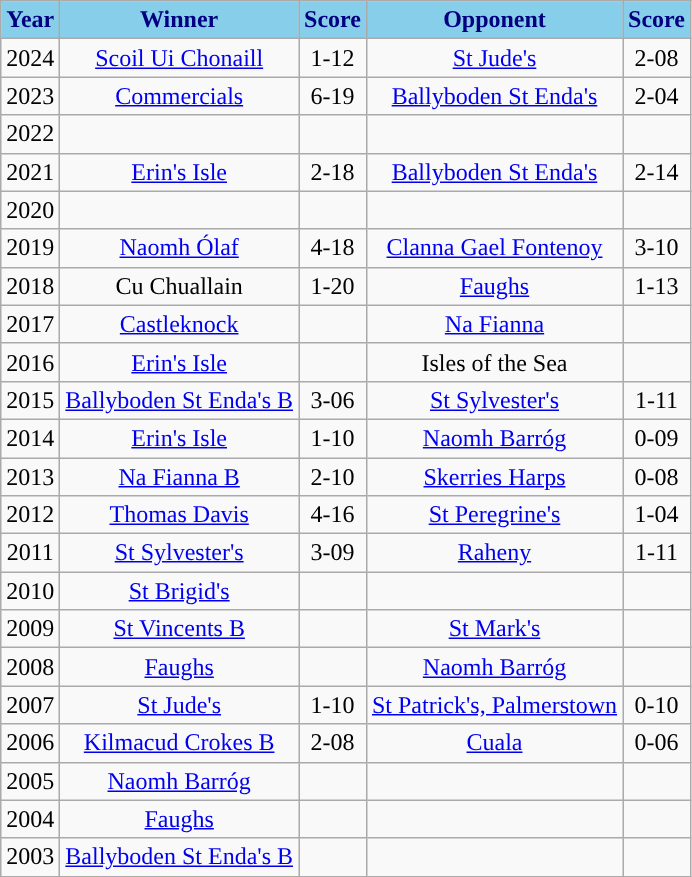<table class="wikitable" style="text-align:center;">
<tr>
<th style="background:skyblue;color:navy;">Year</th>
<th style="background:skyblue;color:navy;">Winner</th>
<th style="background:skyblue;color:navy;">Score</th>
<th style="background:skyblue;color:navy;">Opponent</th>
<th style="background:skyblue;color:navy;">Score</th>
</tr>
<tr>
<td>2024</td>
<td><a href='#'>Scoil Ui Chonaill</a></td>
<td>1-12</td>
<td><a href='#'>St Jude's</a></td>
<td>2-08</td>
</tr>
<tr>
<td>2023</td>
<td><a href='#'>Commercials</a></td>
<td>6-19</td>
<td><a href='#'>Ballyboden St Enda's</a></td>
<td>2-04</td>
</tr>
<tr>
<td>2022</td>
<td></td>
<td></td>
<td></td>
<td></td>
</tr>
<tr>
<td>2021</td>
<td><a href='#'>Erin's Isle</a></td>
<td>2-18</td>
<td><a href='#'>Ballyboden St Enda's</a></td>
<td>2-14</td>
</tr>
<tr>
<td>2020</td>
<td></td>
<td></td>
<td></td>
<td></td>
</tr>
<tr>
<td>2019</td>
<td><a href='#'>Naomh Ólaf</a></td>
<td>4-18</td>
<td><a href='#'>Clanna Gael Fontenoy</a></td>
<td>3-10</td>
</tr>
<tr>
<td>2018</td>
<td>Cu Chuallain</td>
<td>1-20</td>
<td><a href='#'>Faughs</a></td>
<td>1-13</td>
</tr>
<tr>
<td>2017</td>
<td><a href='#'>Castleknock</a></td>
<td></td>
<td><a href='#'>Na Fianna</a></td>
<td></td>
</tr>
<tr>
<td>2016</td>
<td><a href='#'>Erin's Isle</a></td>
<td></td>
<td>Isles of the Sea</td>
<td></td>
</tr>
<tr>
<td>2015</td>
<td><a href='#'>Ballyboden St Enda's B</a></td>
<td>3-06</td>
<td><a href='#'>St Sylvester's</a></td>
<td>1-11</td>
</tr>
<tr>
<td>2014</td>
<td><a href='#'>Erin's Isle</a></td>
<td>1-10</td>
<td><a href='#'>Naomh Barróg</a></td>
<td>0-09</td>
</tr>
<tr>
<td>2013</td>
<td><a href='#'>Na Fianna B</a></td>
<td>2-10</td>
<td><a href='#'>Skerries Harps</a></td>
<td>0-08</td>
</tr>
<tr>
<td>2012</td>
<td><a href='#'>Thomas Davis</a></td>
<td>4-16</td>
<td><a href='#'>St Peregrine's</a></td>
<td>1-04</td>
</tr>
<tr>
<td>2011</td>
<td><a href='#'>St Sylvester's</a></td>
<td>3-09</td>
<td><a href='#'>Raheny</a></td>
<td>1-11</td>
</tr>
<tr>
<td>2010</td>
<td><a href='#'>St Brigid's</a></td>
<td></td>
<td></td>
<td></td>
</tr>
<tr>
<td>2009</td>
<td><a href='#'>St Vincents B</a></td>
<td></td>
<td><a href='#'>St Mark's</a></td>
<td></td>
</tr>
<tr>
<td>2008</td>
<td><a href='#'>Faughs</a></td>
<td></td>
<td><a href='#'>Naomh Barróg</a></td>
<td></td>
</tr>
<tr>
<td>2007</td>
<td><a href='#'>St Jude's</a></td>
<td>1-10</td>
<td><a href='#'>St Patrick's, Palmerstown</a></td>
<td>0-10</td>
</tr>
<tr>
<td>2006</td>
<td><a href='#'>Kilmacud Crokes B</a></td>
<td>2-08</td>
<td><a href='#'>Cuala</a></td>
<td>0-06</td>
</tr>
<tr>
<td>2005</td>
<td><a href='#'>Naomh Barróg</a></td>
<td></td>
<td></td>
<td></td>
</tr>
<tr>
<td>2004</td>
<td><a href='#'>Faughs</a></td>
<td></td>
<td></td>
<td></td>
</tr>
<tr>
<td>2003</td>
<td><a href='#'>Ballyboden St Enda's B</a></td>
<td></td>
<td></td>
<td></td>
</tr>
</table>
